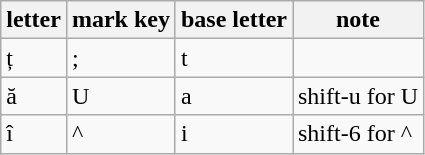<table class="wikitable">
<tr>
<th>letter</th>
<th>mark key</th>
<th>base letter</th>
<th>note</th>
</tr>
<tr>
<td>ț</td>
<td>;</td>
<td>t</td>
<td></td>
</tr>
<tr>
<td>ă</td>
<td>U</td>
<td>a</td>
<td>shift-u for U</td>
</tr>
<tr>
<td>î</td>
<td>^</td>
<td>i</td>
<td>shift-6 for ^</td>
</tr>
</table>
